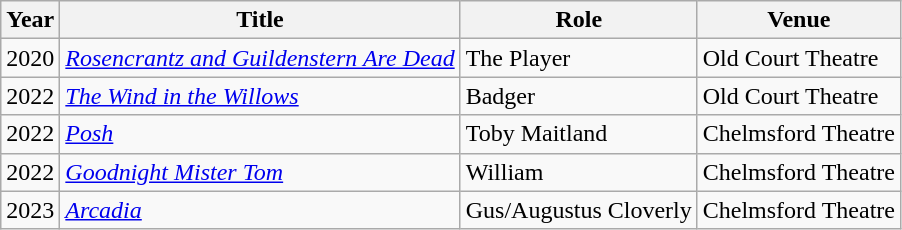<table class="wikitable">
<tr>
<th>Year</th>
<th>Title</th>
<th>Role</th>
<th>Venue</th>
</tr>
<tr>
<td>2020</td>
<td><em><a href='#'>Rosencrantz and Guildenstern Are Dead</a></em></td>
<td>The Player</td>
<td>Old Court Theatre</td>
</tr>
<tr>
<td>2022</td>
<td><em><a href='#'>The Wind in the Willows</a></em></td>
<td>Badger</td>
<td>Old Court Theatre</td>
</tr>
<tr>
<td>2022</td>
<td><em><a href='#'>Posh</a></em></td>
<td>Toby Maitland</td>
<td>Chelmsford Theatre</td>
</tr>
<tr>
<td>2022</td>
<td><em><a href='#'>Goodnight Mister Tom</a></em></td>
<td>William</td>
<td>Chelmsford Theatre</td>
</tr>
<tr>
<td>2023</td>
<td><em><a href='#'>Arcadia</a></em></td>
<td>Gus/Augustus Cloverly</td>
<td>Chelmsford Theatre</td>
</tr>
</table>
